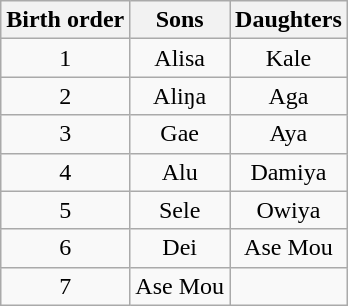<table class="wikitable" style="text-align: center;">
<tr>
<th>Birth order</th>
<th>Sons</th>
<th>Daughters</th>
</tr>
<tr>
<td>1</td>
<td>Alisa</td>
<td>Kale</td>
</tr>
<tr>
<td>2</td>
<td>Aliŋa</td>
<td>Aga</td>
</tr>
<tr>
<td>3</td>
<td>Gae</td>
<td>Aya</td>
</tr>
<tr>
<td>4</td>
<td>Alu</td>
<td>Damiya</td>
</tr>
<tr>
<td>5</td>
<td>Sele</td>
<td>Owiya</td>
</tr>
<tr>
<td>6</td>
<td>Dei</td>
<td>Ase Mou</td>
</tr>
<tr>
<td>7</td>
<td>Ase Mou</td>
<td></td>
</tr>
</table>
